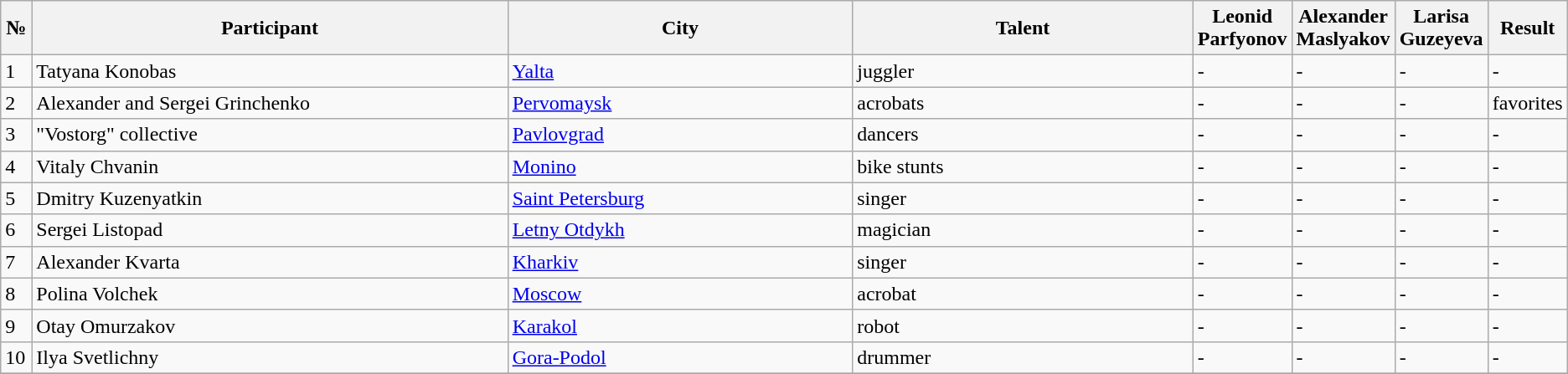<table class="wikitable">
<tr>
<th width="2%">№</th>
<th width="35%">Participant</th>
<th width="25%">City</th>
<th width="25%">Talent</th>
<th width="3%">Leonid Parfyonov</th>
<th width="3%">Alexander Maslyakov</th>
<th width="3%">Larisa Guzeyeva</th>
<th width="3%">Result</th>
</tr>
<tr>
<td>1</td>
<td>Tatyana Konobas</td>
<td><a href='#'>Yalta</a></td>
<td>juggler</td>
<td>-</td>
<td>-</td>
<td>-</td>
<td>-</td>
</tr>
<tr>
<td>2</td>
<td>Alexander and Sergei Grinchenko</td>
<td><a href='#'>Pervomaysk</a></td>
<td>acrobats</td>
<td>-</td>
<td>-</td>
<td>-</td>
<td>favorites</td>
</tr>
<tr>
<td>3</td>
<td>"Vostorg" collective</td>
<td><a href='#'>Pavlovgrad</a></td>
<td>dancers</td>
<td>-</td>
<td>-</td>
<td>-</td>
<td>-</td>
</tr>
<tr>
<td>4</td>
<td>Vitaly Chvanin</td>
<td><a href='#'>Monino</a></td>
<td>bike stunts</td>
<td>-</td>
<td>-</td>
<td>-</td>
<td>-</td>
</tr>
<tr>
<td>5</td>
<td>Dmitry Kuzenyatkin</td>
<td><a href='#'>Saint Petersburg</a></td>
<td>singer</td>
<td>-</td>
<td>-</td>
<td>-</td>
<td>-</td>
</tr>
<tr>
<td>6</td>
<td>Sergei Listopad</td>
<td><a href='#'>Letny Otdykh</a></td>
<td>magician</td>
<td>-</td>
<td>-</td>
<td>-</td>
<td>-</td>
</tr>
<tr>
<td>7</td>
<td>Alexander Kvarta</td>
<td><a href='#'>Kharkiv</a></td>
<td>singer</td>
<td>-</td>
<td>-</td>
<td>-</td>
<td>-</td>
</tr>
<tr>
<td>8</td>
<td>Polina Volchek</td>
<td><a href='#'>Moscow</a></td>
<td>acrobat</td>
<td>-</td>
<td>-</td>
<td>-</td>
<td>-</td>
</tr>
<tr>
<td>9</td>
<td>Otay Omurzakov</td>
<td><a href='#'>Karakol</a></td>
<td>robot</td>
<td>-</td>
<td>-</td>
<td>-</td>
<td>-</td>
</tr>
<tr>
<td>10</td>
<td>Ilya Svetlichny</td>
<td><a href='#'>Gora-Podol</a></td>
<td>drummer</td>
<td>-</td>
<td>-</td>
<td>-</td>
<td>-</td>
</tr>
<tr>
</tr>
</table>
